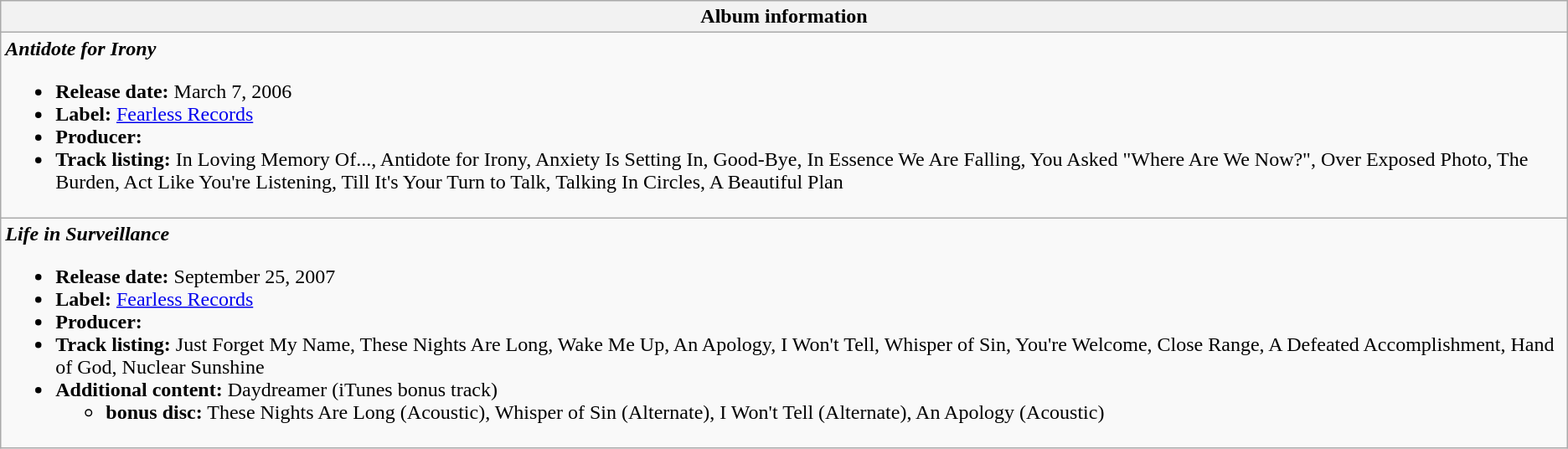<table class="wikitable">
<tr>
<th>Album information</th>
</tr>
<tr valign="middle">
<td><strong><em>Antidote for Irony</em></strong><br><ul><li><strong>Release date:</strong> March 7, 2006</li><li><strong>Label:</strong> <a href='#'>Fearless Records</a></li><li><strong>Producer:</strong></li><li><strong>Track listing:</strong> In Loving Memory Of..., Antidote for Irony, Anxiety Is Setting In, Good-Bye, In Essence We Are Falling, You Asked "Where Are We Now?", Over Exposed Photo, The Burden, Act Like You're Listening, Till It's Your Turn to Talk, Talking In Circles, A Beautiful Plan</li></ul></td>
</tr>
<tr>
<td><strong><em>Life in Surveillance</em></strong><br><ul><li><strong>Release date:</strong> September 25, 2007</li><li><strong>Label:</strong> <a href='#'>Fearless Records</a></li><li><strong>Producer:</strong></li><li><strong>Track listing:</strong> Just Forget My Name, These Nights Are Long, Wake Me Up, An Apology, I Won't Tell, Whisper of Sin, You're Welcome, Close Range, A Defeated Accomplishment, Hand of God, Nuclear Sunshine</li><li><strong>Additional content:</strong> Daydreamer (iTunes bonus track)<ul><li><strong>bonus disc:</strong> These Nights Are Long (Acoustic), Whisper of Sin (Alternate), I Won't Tell (Alternate), An Apology (Acoustic)</li></ul></li></ul></td>
</tr>
</table>
